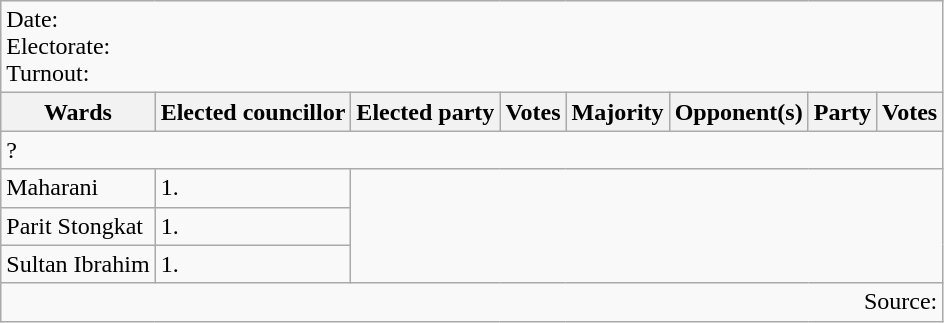<table class=wikitable>
<tr>
<td colspan=8>Date: <br>Electorate: <br>Turnout:</td>
</tr>
<tr>
<th>Wards</th>
<th>Elected councillor</th>
<th>Elected party</th>
<th>Votes</th>
<th>Majority</th>
<th>Opponent(s)</th>
<th>Party</th>
<th>Votes</th>
</tr>
<tr>
<td colspan=8>? </td>
</tr>
<tr>
<td>Maharani</td>
<td>1.</td>
</tr>
<tr>
<td>Parit Stongkat</td>
<td>1.</td>
</tr>
<tr>
<td>Sultan Ibrahim</td>
<td>1.</td>
</tr>
<tr>
<td colspan=8 align=right>Source:</td>
</tr>
</table>
